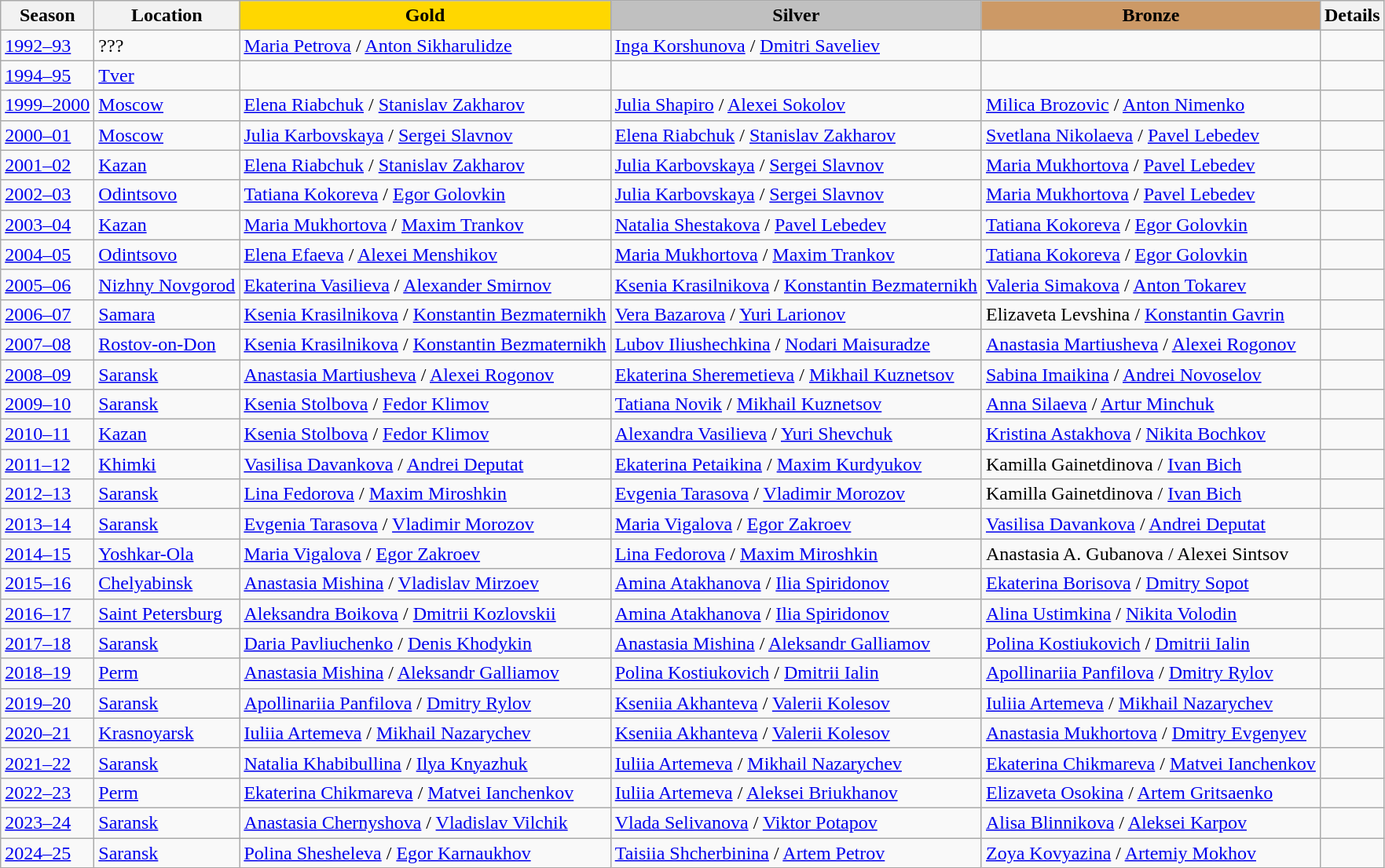<table class="wikitable">
<tr>
<th>Season</th>
<th>Location</th>
<td align=center bgcolor=gold><strong>Gold</strong></td>
<td align=center bgcolor=silver><strong>Silver</strong></td>
<td align=center bgcolor=cc9966><strong>Bronze</strong></td>
<th>Details</th>
</tr>
<tr>
<td><a href='#'>1992–93</a></td>
<td>???</td>
<td><a href='#'>Maria Petrova</a> / <a href='#'>Anton Sikharulidze</a></td>
<td><a href='#'>Inga Korshunova</a> / <a href='#'>Dmitri Saveliev</a></td>
<td></td>
<td></td>
</tr>
<tr>
<td><a href='#'>1994–95</a></td>
<td><a href='#'>Tver</a></td>
<td></td>
<td></td>
<td></td>
<td></td>
</tr>
<tr>
<td><a href='#'>1999–2000</a></td>
<td><a href='#'>Moscow</a></td>
<td><a href='#'>Elena Riabchuk</a> / <a href='#'>Stanislav Zakharov</a></td>
<td><a href='#'>Julia Shapiro</a> / <a href='#'>Alexei Sokolov</a></td>
<td><a href='#'>Milica Brozovic</a> / <a href='#'>Anton Nimenko</a></td>
<td></td>
</tr>
<tr>
<td><a href='#'>2000–01</a></td>
<td><a href='#'>Moscow</a></td>
<td><a href='#'>Julia Karbovskaya</a> / <a href='#'>Sergei Slavnov</a></td>
<td><a href='#'>Elena Riabchuk</a> / <a href='#'>Stanislav Zakharov</a></td>
<td><a href='#'>Svetlana Nikolaeva</a> / <a href='#'>Pavel Lebedev</a></td>
<td></td>
</tr>
<tr>
<td><a href='#'>2001–02</a></td>
<td><a href='#'>Kazan</a></td>
<td><a href='#'>Elena Riabchuk</a> / <a href='#'>Stanislav Zakharov</a></td>
<td><a href='#'>Julia Karbovskaya</a> / <a href='#'>Sergei Slavnov</a></td>
<td><a href='#'>Maria Mukhortova</a> / <a href='#'>Pavel Lebedev</a></td>
<td></td>
</tr>
<tr>
<td><a href='#'>2002–03</a></td>
<td><a href='#'>Odintsovo</a></td>
<td><a href='#'>Tatiana Kokoreva</a> / <a href='#'>Egor Golovkin</a></td>
<td><a href='#'>Julia Karbovskaya</a> / <a href='#'>Sergei Slavnov</a></td>
<td><a href='#'>Maria Mukhortova</a> / <a href='#'>Pavel Lebedev</a></td>
<td></td>
</tr>
<tr>
<td><a href='#'>2003–04</a></td>
<td><a href='#'>Kazan</a></td>
<td><a href='#'>Maria Mukhortova</a> / <a href='#'>Maxim Trankov</a></td>
<td><a href='#'>Natalia Shestakova</a> / <a href='#'>Pavel Lebedev</a></td>
<td><a href='#'>Tatiana Kokoreva</a> / <a href='#'>Egor Golovkin</a></td>
<td></td>
</tr>
<tr>
<td><a href='#'>2004–05</a></td>
<td><a href='#'>Odintsovo</a></td>
<td><a href='#'>Elena Efaeva</a> / <a href='#'>Alexei Menshikov</a></td>
<td><a href='#'>Maria Mukhortova</a> / <a href='#'>Maxim Trankov</a></td>
<td><a href='#'>Tatiana Kokoreva</a> / <a href='#'>Egor Golovkin</a></td>
<td></td>
</tr>
<tr>
<td><a href='#'>2005–06</a></td>
<td><a href='#'>Nizhny Novgorod</a></td>
<td><a href='#'>Ekaterina Vasilieva</a> / <a href='#'>Alexander Smirnov</a></td>
<td><a href='#'>Ksenia Krasilnikova</a> / <a href='#'>Konstantin Bezmaternikh</a></td>
<td><a href='#'>Valeria Simakova</a> / <a href='#'>Anton Tokarev</a></td>
<td></td>
</tr>
<tr>
<td><a href='#'>2006–07</a></td>
<td><a href='#'>Samara</a></td>
<td><a href='#'>Ksenia Krasilnikova</a> / <a href='#'>Konstantin Bezmaternikh</a></td>
<td><a href='#'>Vera Bazarova</a> / <a href='#'>Yuri Larionov</a></td>
<td>Elizaveta Levshina / <a href='#'>Konstantin Gavrin</a></td>
<td></td>
</tr>
<tr>
<td><a href='#'>2007–08</a></td>
<td><a href='#'>Rostov-on-Don</a></td>
<td><a href='#'>Ksenia Krasilnikova</a> / <a href='#'>Konstantin Bezmaternikh</a></td>
<td><a href='#'>Lubov Iliushechkina</a> / <a href='#'>Nodari Maisuradze</a></td>
<td><a href='#'>Anastasia Martiusheva</a> / <a href='#'>Alexei Rogonov</a></td>
<td></td>
</tr>
<tr>
<td><a href='#'>2008–09</a></td>
<td><a href='#'>Saransk</a></td>
<td><a href='#'>Anastasia Martiusheva</a> / <a href='#'>Alexei Rogonov</a></td>
<td><a href='#'>Ekaterina Sheremetieva</a> / <a href='#'>Mikhail Kuznetsov</a></td>
<td><a href='#'>Sabina Imaikina</a> / <a href='#'>Andrei Novoselov</a></td>
<td></td>
</tr>
<tr>
<td><a href='#'>2009–10</a></td>
<td><a href='#'>Saransk</a></td>
<td><a href='#'>Ksenia Stolbova</a> / <a href='#'>Fedor Klimov</a></td>
<td><a href='#'>Tatiana Novik</a> / <a href='#'>Mikhail Kuznetsov</a></td>
<td><a href='#'>Anna Silaeva</a> / <a href='#'>Artur Minchuk</a></td>
<td></td>
</tr>
<tr>
<td><a href='#'>2010–11</a></td>
<td><a href='#'>Kazan</a></td>
<td><a href='#'>Ksenia Stolbova</a> / <a href='#'>Fedor Klimov</a></td>
<td><a href='#'>Alexandra Vasilieva</a> / <a href='#'>Yuri Shevchuk</a></td>
<td><a href='#'>Kristina Astakhova</a> / <a href='#'>Nikita Bochkov</a></td>
<td></td>
</tr>
<tr>
<td><a href='#'>2011–12</a></td>
<td><a href='#'>Khimki</a></td>
<td><a href='#'>Vasilisa Davankova</a> / <a href='#'>Andrei Deputat</a></td>
<td><a href='#'>Ekaterina Petaikina</a> / <a href='#'>Maxim Kurdyukov</a></td>
<td>Kamilla Gainetdinova / <a href='#'>Ivan Bich</a></td>
<td></td>
</tr>
<tr>
<td><a href='#'>2012–13</a></td>
<td><a href='#'>Saransk</a></td>
<td><a href='#'>Lina Fedorova</a> / <a href='#'>Maxim Miroshkin</a></td>
<td><a href='#'>Evgenia Tarasova</a> / <a href='#'>Vladimir Morozov</a></td>
<td>Kamilla Gainetdinova / <a href='#'>Ivan Bich</a></td>
<td></td>
</tr>
<tr>
<td><a href='#'>2013–14</a></td>
<td><a href='#'>Saransk</a></td>
<td><a href='#'>Evgenia Tarasova</a> / <a href='#'>Vladimir Morozov</a></td>
<td><a href='#'>Maria Vigalova</a> / <a href='#'>Egor Zakroev</a></td>
<td><a href='#'>Vasilisa Davankova</a> / <a href='#'>Andrei Deputat</a></td>
<td></td>
</tr>
<tr>
<td><a href='#'>2014–15</a></td>
<td><a href='#'>Yoshkar-Ola</a></td>
<td><a href='#'>Maria Vigalova</a> / <a href='#'>Egor Zakroev</a></td>
<td><a href='#'>Lina Fedorova</a> / <a href='#'>Maxim Miroshkin</a></td>
<td>Anastasia A. Gubanova / Alexei Sintsov</td>
<td></td>
</tr>
<tr>
<td><a href='#'>2015–16</a></td>
<td><a href='#'>Chelyabinsk</a></td>
<td><a href='#'>Anastasia Mishina</a> / <a href='#'>Vladislav Mirzoev</a></td>
<td><a href='#'>Amina Atakhanova</a> / <a href='#'>Ilia Spiridonov</a></td>
<td><a href='#'>Ekaterina Borisova</a> / <a href='#'>Dmitry Sopot</a></td>
<td></td>
</tr>
<tr>
<td><a href='#'>2016–17</a></td>
<td><a href='#'>Saint Petersburg</a></td>
<td><a href='#'>Aleksandra Boikova</a> / <a href='#'>Dmitrii Kozlovskii</a></td>
<td><a href='#'>Amina Atakhanova</a> / <a href='#'>Ilia Spiridonov</a></td>
<td><a href='#'>Alina Ustimkina</a> / <a href='#'>Nikita Volodin</a></td>
<td></td>
</tr>
<tr>
<td><a href='#'>2017–18</a></td>
<td><a href='#'>Saransk</a></td>
<td><a href='#'>Daria Pavliuchenko</a> / <a href='#'>Denis Khodykin</a></td>
<td><a href='#'>Anastasia Mishina</a> / <a href='#'>Aleksandr Galliamov</a></td>
<td><a href='#'>Polina Kostiukovich</a> / <a href='#'>Dmitrii Ialin</a></td>
<td></td>
</tr>
<tr>
<td><a href='#'>2018–19</a></td>
<td><a href='#'>Perm</a></td>
<td><a href='#'>Anastasia Mishina</a> / <a href='#'>Aleksandr Galliamov</a></td>
<td><a href='#'>Polina Kostiukovich</a> / <a href='#'>Dmitrii Ialin</a></td>
<td><a href='#'>Apollinariia Panfilova</a> / <a href='#'>Dmitry Rylov</a></td>
<td></td>
</tr>
<tr>
<td><a href='#'>2019–20</a></td>
<td><a href='#'>Saransk</a></td>
<td><a href='#'>Apollinariia Panfilova</a> / <a href='#'>Dmitry Rylov</a></td>
<td><a href='#'>Kseniia Akhanteva</a> / <a href='#'>Valerii Kolesov</a></td>
<td><a href='#'>Iuliia Artemeva</a> / <a href='#'>Mikhail Nazarychev</a></td>
<td></td>
</tr>
<tr>
<td><a href='#'>2020–21</a></td>
<td><a href='#'>Krasnoyarsk</a></td>
<td><a href='#'>Iuliia Artemeva</a> / <a href='#'>Mikhail Nazarychev</a></td>
<td><a href='#'>Kseniia Akhanteva</a> / <a href='#'>Valerii Kolesov</a></td>
<td><a href='#'>Anastasia Mukhortova</a> / <a href='#'>Dmitry Evgenyev</a></td>
<td></td>
</tr>
<tr>
<td><a href='#'>2021–22</a></td>
<td><a href='#'>Saransk</a></td>
<td><a href='#'>Natalia Khabibullina</a> / <a href='#'>Ilya Knyazhuk</a></td>
<td><a href='#'>Iuliia Artemeva</a> / <a href='#'>Mikhail Nazarychev</a></td>
<td><a href='#'>Ekaterina Chikmareva</a> / <a href='#'>Matvei Ianchenkov</a></td>
<td></td>
</tr>
<tr>
<td><a href='#'>2022–23</a></td>
<td><a href='#'>Perm</a></td>
<td><a href='#'>Ekaterina Chikmareva</a> / <a href='#'>Matvei Ianchenkov</a></td>
<td><a href='#'>Iuliia Artemeva</a> / <a href='#'>Aleksei Briukhanov</a></td>
<td><a href='#'>Elizaveta Osokina</a> / <a href='#'>Artem Gritsaenko</a></td>
<td></td>
</tr>
<tr>
<td><a href='#'>2023–24</a></td>
<td><a href='#'>Saransk</a></td>
<td><a href='#'>Anastasia Chernyshova</a> / <a href='#'>Vladislav Vilchik</a></td>
<td><a href='#'>Vlada Selivanova</a> / <a href='#'>Viktor Potapov</a></td>
<td><a href='#'>Alisa Blinnikova</a> / <a href='#'>Aleksei Karpov</a></td>
<td></td>
</tr>
<tr>
<td><a href='#'>2024–25</a></td>
<td><a href='#'>Saransk</a></td>
<td><a href='#'>Polina Shesheleva</a> / <a href='#'>Egor Karnaukhov</a></td>
<td><a href='#'>Taisiia Shcherbinina</a> / <a href='#'>Artem Petrov</a></td>
<td><a href='#'>Zoya Kovyazina</a> / <a href='#'>Artemiy Mokhov</a></td>
<td></td>
</tr>
</table>
